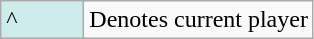<table class="wikitable">
<tr>
<td style="background-color:#CFECEC; width:3em" colspan=2>^</td>
<td colspan=5>Denotes current player</td>
</tr>
</table>
